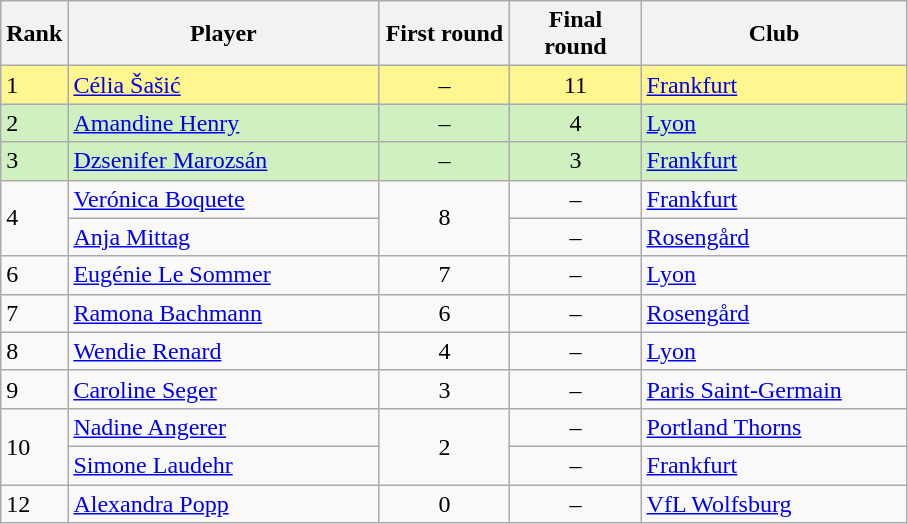<table class="wikitable" style="margin-right: 0;">
<tr text-align:center;">
<th style="width:25px;">Rank</th>
<th style="width:200px;">Player</th>
<th style="width:80px;">First round</th>
<th style="width:80px;">Final round</th>
<th style="width:170px;">Club</th>
</tr>
<tr bgcolor="#FFF68F">
<td>1</td>
<td> <a href='#'>Célia Šašić</a></td>
<td style="text-align:center;">–</td>
<td style="text-align:center;">11</td>
<td> <a href='#'>Frankfurt</a></td>
</tr>
<tr bgcolor="#D0F0C0">
<td>2</td>
<td> <a href='#'>Amandine Henry</a></td>
<td style="text-align:center;">–</td>
<td style="text-align:center;">4</td>
<td> <a href='#'>Lyon</a></td>
</tr>
<tr bgcolor="#D0F0C0">
<td>3</td>
<td> <a href='#'>Dzsenifer Marozsán</a></td>
<td style="text-align:center;">–</td>
<td style="text-align:center;">3</td>
<td> <a href='#'>Frankfurt</a></td>
</tr>
<tr>
<td rowspan=2>4</td>
<td> <a href='#'>Verónica Boquete</a></td>
<td rowspan=2 style="text-align:center;">8</td>
<td style="text-align:center;">–</td>
<td> <a href='#'>Frankfurt</a></td>
</tr>
<tr>
<td> <a href='#'>Anja Mittag</a></td>
<td style="text-align:center;">–</td>
<td> <a href='#'>Rosengård</a></td>
</tr>
<tr>
<td>6</td>
<td> <a href='#'>Eugénie Le Sommer</a></td>
<td style="text-align:center;">7</td>
<td style="text-align:center;">–</td>
<td> <a href='#'>Lyon</a></td>
</tr>
<tr>
<td>7</td>
<td> <a href='#'>Ramona Bachmann</a></td>
<td style="text-align:center;">6</td>
<td style="text-align:center;">–</td>
<td> <a href='#'>Rosengård</a></td>
</tr>
<tr>
<td>8</td>
<td> <a href='#'>Wendie Renard</a></td>
<td style="text-align:center;">4</td>
<td style="text-align:center;">–</td>
<td> <a href='#'>Lyon</a></td>
</tr>
<tr>
<td>9</td>
<td> <a href='#'>Caroline Seger</a></td>
<td style="text-align:center;">3</td>
<td style="text-align:center;">–</td>
<td> <a href='#'>Paris Saint-Germain</a></td>
</tr>
<tr>
<td rowspan=2>10</td>
<td> <a href='#'>Nadine Angerer</a></td>
<td rowspan=2 style="text-align:center;">2</td>
<td style="text-align:center;">–</td>
<td> <a href='#'>Portland Thorns</a></td>
</tr>
<tr>
<td> <a href='#'>Simone Laudehr</a></td>
<td style="text-align:center;">–</td>
<td> <a href='#'>Frankfurt</a></td>
</tr>
<tr>
<td>12</td>
<td> <a href='#'>Alexandra Popp</a></td>
<td style="text-align:center;">0</td>
<td style="text-align:center;">–</td>
<td> <a href='#'>VfL Wolfsburg</a></td>
</tr>
</table>
